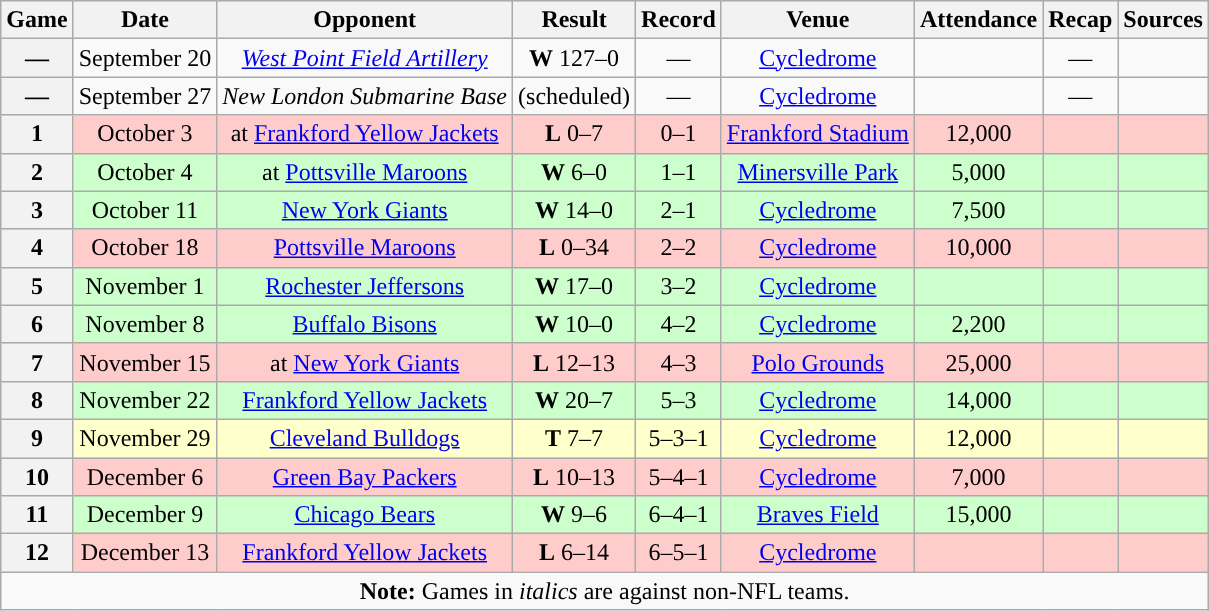<table class="wikitable" style="text-align:center">
<tr>
<th>Game</th>
<th>Date</th>
<th>Opponent</th>
<th>Result</th>
<th>Record</th>
<th>Venue</th>
<th>Attendance</th>
<th>Recap</th>
<th>Sources</th>
</tr>
<tr>
<th>—</th>
<td>September 20</td>
<td><em><a href='#'>West Point Field Artillery</a></em></td>
<td><strong>W</strong> 127–0</td>
<td>—</td>
<td><a href='#'>Cycledrome</a></td>
<td></td>
<td>—</td>
<td></td>
</tr>
<tr>
<th>—</th>
<td>September 27</td>
<td><em>New London Submarine Base</em></td>
<td>(scheduled)</td>
<td>—</td>
<td><a href='#'>Cycledrome</a></td>
<td></td>
<td>—</td>
<td></td>
</tr>
<tr style="background:#fcc">
<th>1</th>
<td>October 3</td>
<td>at <a href='#'>Frankford Yellow Jackets</a></td>
<td><strong>L</strong> 0–7</td>
<td>0–1</td>
<td><a href='#'>Frankford Stadium</a></td>
<td>12,000</td>
<td></td>
<td></td>
</tr>
<tr style="background:#cfc">
<th>2</th>
<td>October 4</td>
<td>at <a href='#'>Pottsville Maroons</a></td>
<td><strong>W</strong> 6–0</td>
<td>1–1</td>
<td><a href='#'>Minersville Park</a></td>
<td>5,000</td>
<td></td>
<td></td>
</tr>
<tr style="background:#cfc">
<th>3</th>
<td>October 11</td>
<td><a href='#'>New York Giants</a></td>
<td><strong>W</strong> 14–0</td>
<td>2–1</td>
<td><a href='#'>Cycledrome</a></td>
<td>7,500</td>
<td></td>
<td></td>
</tr>
<tr style="background:#fcc">
<th>4</th>
<td>October 18</td>
<td><a href='#'>Pottsville Maroons</a></td>
<td><strong>L</strong> 0–34</td>
<td>2–2</td>
<td><a href='#'>Cycledrome</a></td>
<td>10,000</td>
<td></td>
<td></td>
</tr>
<tr style="background:#cfc">
<th>5</th>
<td>November 1</td>
<td><a href='#'>Rochester Jeffersons</a></td>
<td><strong>W</strong> 17–0</td>
<td>3–2</td>
<td><a href='#'>Cycledrome</a></td>
<td></td>
<td></td>
<td></td>
</tr>
<tr style="background:#cfc">
<th>6</th>
<td>November 8</td>
<td><a href='#'>Buffalo Bisons</a></td>
<td><strong>W</strong> 10–0</td>
<td>4–2</td>
<td><a href='#'>Cycledrome</a></td>
<td>2,200</td>
<td></td>
<td></td>
</tr>
<tr style="background:#fcc">
<th>7</th>
<td>November 15</td>
<td>at <a href='#'>New York Giants</a></td>
<td><strong>L</strong> 12–13</td>
<td>4–3</td>
<td><a href='#'>Polo Grounds</a></td>
<td>25,000 </td>
<td></td>
<td></td>
</tr>
<tr style="background:#cfc">
<th>8</th>
<td>November 22</td>
<td><a href='#'>Frankford Yellow Jackets</a></td>
<td><strong>W</strong> 20–7</td>
<td>5–3</td>
<td><a href='#'>Cycledrome</a></td>
<td>14,000</td>
<td></td>
<td></td>
</tr>
<tr style="background:#ffc">
<th>9</th>
<td>November 29</td>
<td><a href='#'>Cleveland Bulldogs</a></td>
<td><strong>T</strong> 7–7</td>
<td>5–3–1</td>
<td><a href='#'>Cycledrome</a></td>
<td>12,000 </td>
<td></td>
<td></td>
</tr>
<tr style="background:#fcc">
<th>10</th>
<td>December 6</td>
<td><a href='#'>Green Bay Packers</a></td>
<td><strong>L</strong> 10–13</td>
<td>5–4–1</td>
<td><a href='#'>Cycledrome</a></td>
<td>7,000</td>
<td></td>
<td></td>
</tr>
<tr style="background:#cfc">
<th>11</th>
<td>December 9</td>
<td><a href='#'>Chicago Bears</a></td>
<td><strong>W</strong> 9–6</td>
<td>6–4–1</td>
<td><a href='#'>Braves Field</a></td>
<td>15,000</td>
<td></td>
<td></td>
</tr>
<tr style="background:#fcc">
<th>12</th>
<td>December 13</td>
<td><a href='#'>Frankford Yellow Jackets</a></td>
<td><strong>L</strong> 6–14</td>
<td>6–5–1</td>
<td><a href='#'>Cycledrome</a></td>
<td></td>
<td></td>
<td></td>
</tr>
<tr>
<td colspan="10"><strong>Note:</strong> Games in <em>italics</em> are against non-NFL teams.</td>
</tr>
</table>
